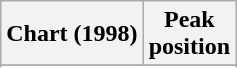<table class="wikitable sortable plainrowheaders">
<tr>
<th scope="col">Chart (1998)</th>
<th scope="col">Peak<br> position</th>
</tr>
<tr>
</tr>
<tr>
</tr>
<tr>
</tr>
</table>
